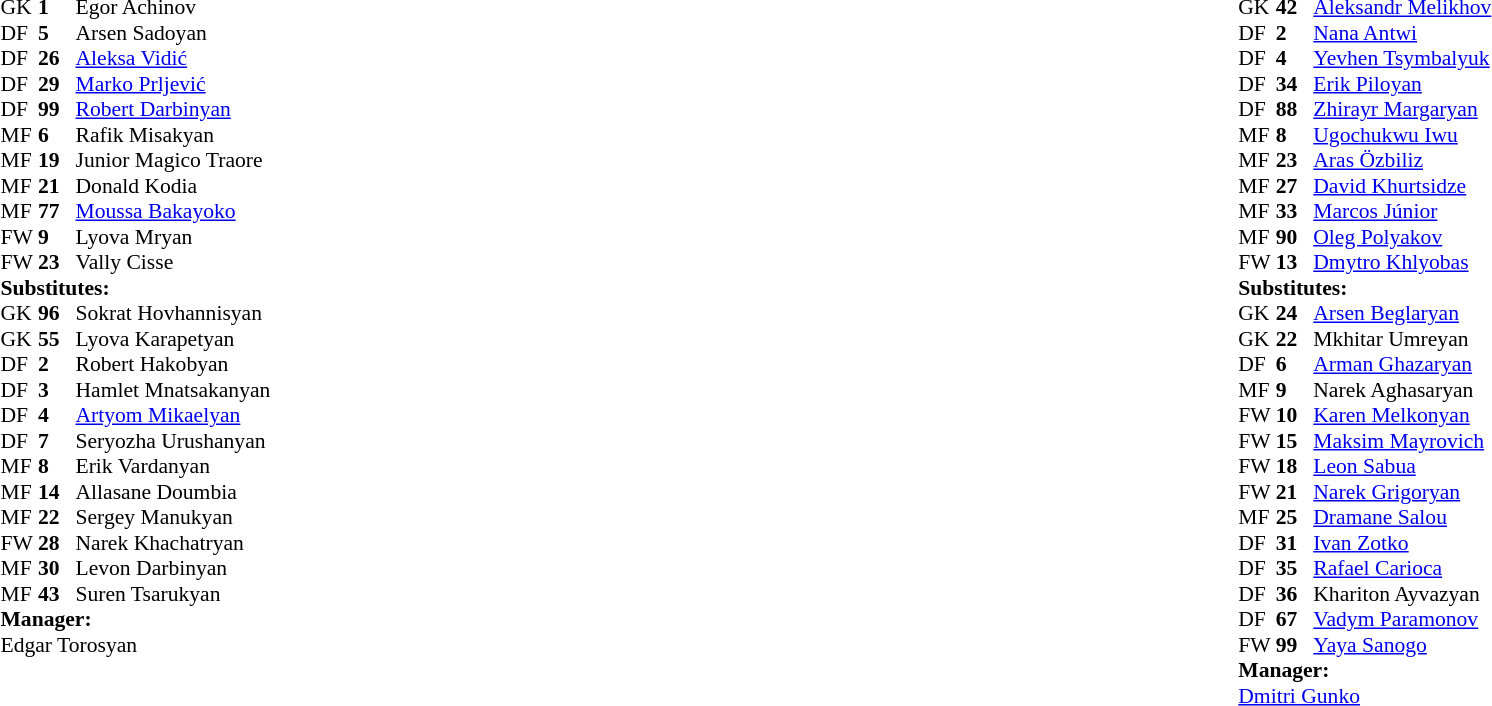<table style="width:100%">
<tr>
<td style="vertical-align:top;width:40%"><br><table style="font-size:90%" cellspacing="0" cellpadding="0">
<tr>
<th width=25></th>
<th width=25></th>
</tr>
<tr>
<td>GK</td>
<td><strong>1 </strong></td>
<td> Egor Achinov</td>
</tr>
<tr>
<td>DF</td>
<td><strong>5 </strong></td>
<td> Arsen Sadoyan</td>
</tr>
<tr>
<td>DF</td>
<td><strong>26</strong></td>
<td> <a href='#'>Aleksa Vidić</a></td>
</tr>
<tr>
<td>DF</td>
<td><strong>29</strong></td>
<td> <a href='#'>Marko Prljević</a></td>
</tr>
<tr>
<td>DF</td>
<td><strong>99</strong></td>
<td> <a href='#'>Robert Darbinyan</a></td>
</tr>
<tr>
<td>MF</td>
<td><strong>6 </strong></td>
<td> Rafik Misakyan</td>
<td></td>
<td></td>
</tr>
<tr>
<td>MF</td>
<td><strong>19</strong></td>
<td> Junior Magico Traore</td>
</tr>
<tr>
<td>MF</td>
<td><strong>21</strong></td>
<td> Donald Kodia</td>
</tr>
<tr>
<td>MF</td>
<td><strong>77</strong></td>
<td> <a href='#'>Moussa Bakayoko</a></td>
<td></td>
</tr>
<tr>
<td>FW</td>
<td><strong>9 </strong></td>
<td> Lyova Mryan</td>
<td></td>
<td></td>
</tr>
<tr>
<td>FW</td>
<td><strong>23</strong></td>
<td> Vally Cisse</td>
<td></td>
<td></td>
</tr>
<tr>
<td colspan="4"><strong>Substitutes:</strong></td>
</tr>
<tr>
<td>GK</td>
<td><strong>96</strong></td>
<td> Sokrat Hovhannisyan</td>
</tr>
<tr>
<td>GK</td>
<td><strong>55</strong></td>
<td> Lyova Karapetyan</td>
</tr>
<tr>
<td>DF</td>
<td><strong>2 </strong></td>
<td> Robert Hakobyan</td>
<td></td>
<td></td>
</tr>
<tr>
<td>DF</td>
<td><strong>3 </strong></td>
<td> Hamlet Mnatsakanyan</td>
</tr>
<tr>
<td>DF</td>
<td><strong>4 </strong></td>
<td> <a href='#'>Artyom Mikaelyan</a></td>
</tr>
<tr>
<td>DF</td>
<td><strong>7 </strong></td>
<td> Seryozha Urushanyan</td>
</tr>
<tr>
<td>MF</td>
<td><strong>8 </strong></td>
<td> Erik Vardanyan</td>
</tr>
<tr>
<td>MF</td>
<td><strong>14</strong></td>
<td> Allasane Doumbia</td>
<td></td>
<td></td>
</tr>
<tr>
<td>MF</td>
<td><strong>22</strong></td>
<td> Sergey Manukyan</td>
</tr>
<tr>
<td>FW</td>
<td><strong>28</strong></td>
<td> Narek Khachatryan</td>
</tr>
<tr>
<td>MF</td>
<td><strong>30</strong></td>
<td> Levon Darbinyan</td>
<td></td>
<td></td>
</tr>
<tr>
<td>MF</td>
<td><strong>43</strong></td>
<td> Suren Tsarukyan</td>
</tr>
<tr>
<td colspan="4"><strong>Manager:</strong></td>
</tr>
<tr>
<td colspan="4"> Edgar Torosyan</td>
</tr>
</table>
</td>
<td style="vertical-align:top; width:50%"><br><table cellspacing="0" cellpadding="0" style="font-size:90%; margin:auto">
<tr>
<th width=25></th>
<th width=25></th>
</tr>
<tr>
<td>GK</td>
<td><strong>42</strong></td>
<td> <a href='#'>Aleksandr Melikhov</a></td>
</tr>
<tr>
<td>DF</td>
<td><strong>2 </strong></td>
<td> <a href='#'>Nana Antwi</a></td>
<td></td>
<td></td>
</tr>
<tr>
<td>DF</td>
<td><strong>4 </strong></td>
<td> <a href='#'>Yevhen Tsymbalyuk</a></td>
</tr>
<tr>
<td>DF</td>
<td><strong>34</strong></td>
<td> <a href='#'>Erik Piloyan</a></td>
</tr>
<tr>
<td>DF</td>
<td><strong>88</strong></td>
<td> <a href='#'>Zhirayr Margaryan</a></td>
</tr>
<tr>
<td>MF</td>
<td><strong>8 </strong></td>
<td> <a href='#'>Ugochukwu Iwu</a></td>
</tr>
<tr>
<td>MF</td>
<td><strong>23</strong></td>
<td> <a href='#'>Aras Özbiliz</a></td>
<td></td>
<td></td>
</tr>
<tr>
<td>MF</td>
<td><strong>27</strong></td>
<td> <a href='#'>David Khurtsidze</a></td>
</tr>
<tr>
<td>MF</td>
<td><strong>33</strong></td>
<td> <a href='#'>Marcos Júnior</a></td>
<td></td>
<td></td>
</tr>
<tr>
<td>MF</td>
<td><strong>90</strong></td>
<td> <a href='#'>Oleg Polyakov</a></td>
<td></td>
<td></td>
</tr>
<tr>
<td>FW</td>
<td><strong>13</strong></td>
<td> <a href='#'>Dmytro Khlyobas</a></td>
<td></td>
<td></td>
</tr>
<tr>
<td colspan="4"><strong>Substitutes:</strong></td>
</tr>
<tr>
<td>GK</td>
<td><strong>24</strong></td>
<td> <a href='#'>Arsen Beglaryan</a></td>
</tr>
<tr>
<td>GK</td>
<td><strong>22</strong></td>
<td> Mkhitar Umreyan</td>
</tr>
<tr>
<td>DF</td>
<td><strong>6 </strong></td>
<td> <a href='#'>Arman Ghazaryan</a></td>
</tr>
<tr>
<td>MF</td>
<td><strong>9 </strong></td>
<td> Narek Aghasaryan</td>
</tr>
<tr>
<td>FW</td>
<td><strong>10</strong></td>
<td> <a href='#'>Karen Melkonyan</a></td>
<td></td>
<td></td>
</tr>
<tr>
<td>FW</td>
<td><strong>15</strong></td>
<td> <a href='#'>Maksim Mayrovich</a></td>
<td></td>
<td></td>
</tr>
<tr>
<td>FW</td>
<td><strong>18</strong></td>
<td> <a href='#'>Leon Sabua</a></td>
<td></td>
<td></td>
</tr>
<tr>
<td>FW</td>
<td><strong>21</strong></td>
<td> <a href='#'>Narek Grigoryan</a></td>
<td></td>
<td></td>
</tr>
<tr>
<td>MF</td>
<td><strong>25</strong></td>
<td> <a href='#'>Dramane Salou</a></td>
<td></td>
<td></td>
</tr>
<tr>
<td>DF</td>
<td><strong>31</strong></td>
<td> <a href='#'>Ivan Zotko</a></td>
</tr>
<tr>
<td>DF</td>
<td><strong>35</strong></td>
<td> <a href='#'>Rafael Carioca</a></td>
</tr>
<tr>
<td>DF</td>
<td><strong>36</strong></td>
<td> Khariton Ayvazyan</td>
</tr>
<tr>
<td>DF</td>
<td><strong>67</strong></td>
<td> <a href='#'>Vadym Paramonov</a></td>
</tr>
<tr>
<td>FW</td>
<td><strong>99</strong></td>
<td> <a href='#'>Yaya Sanogo</a></td>
</tr>
<tr>
<td colspan="4"><strong>Manager:</strong></td>
</tr>
<tr>
<td colspan="4"> <a href='#'>Dmitri Gunko</a></td>
</tr>
</table>
</td>
</tr>
</table>
